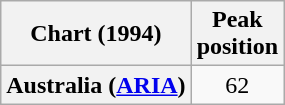<table class="wikitable plainrowheaders">
<tr>
<th>Chart (1994)</th>
<th>Peak<br>position</th>
</tr>
<tr>
<th scope="row">Australia (<a href='#'>ARIA</a>)</th>
<td align="center">62</td>
</tr>
</table>
